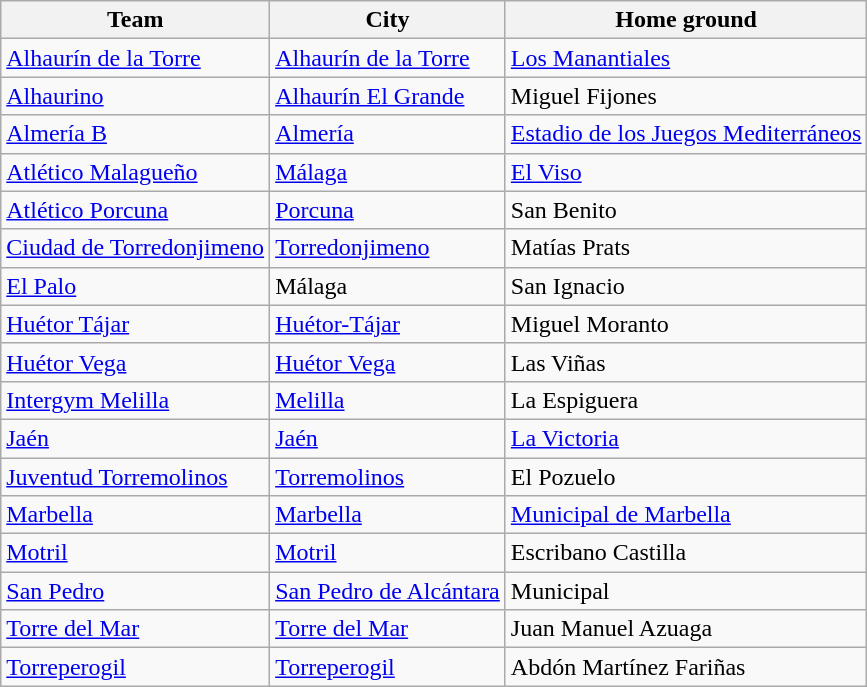<table class="wikitable sortable">
<tr>
<th>Team</th>
<th>City</th>
<th>Home ground</th>
</tr>
<tr>
<td><a href='#'>Alhaurín de la Torre</a></td>
<td><a href='#'>Alhaurín de la Torre</a></td>
<td><a href='#'>Los Manantiales</a></td>
</tr>
<tr>
<td><a href='#'>Alhaurino</a></td>
<td><a href='#'>Alhaurín El Grande</a></td>
<td>Miguel Fijones</td>
</tr>
<tr>
<td><a href='#'>Almería B</a></td>
<td><a href='#'>Almería</a></td>
<td><a href='#'>Estadio de los Juegos Mediterráneos</a></td>
</tr>
<tr>
<td><a href='#'>Atlético Malagueño</a></td>
<td><a href='#'>Málaga</a></td>
<td><a href='#'>El Viso</a></td>
</tr>
<tr>
<td><a href='#'>Atlético Porcuna</a></td>
<td><a href='#'>Porcuna</a></td>
<td>San Benito</td>
</tr>
<tr>
<td><a href='#'>Ciudad de Torredonjimeno</a></td>
<td><a href='#'>Torredonjimeno</a></td>
<td>Matías Prats</td>
</tr>
<tr>
<td><a href='#'>El Palo</a></td>
<td>Málaga</td>
<td>San Ignacio</td>
</tr>
<tr>
<td><a href='#'>Huétor Tájar</a></td>
<td><a href='#'>Huétor-Tájar</a></td>
<td>Miguel Moranto</td>
</tr>
<tr>
<td><a href='#'>Huétor Vega</a></td>
<td><a href='#'>Huétor Vega</a></td>
<td>Las Viñas</td>
</tr>
<tr>
<td><a href='#'>Intergym Melilla</a></td>
<td><a href='#'>Melilla</a></td>
<td>La Espiguera</td>
</tr>
<tr>
<td><a href='#'>Jaén</a></td>
<td><a href='#'>Jaén</a></td>
<td><a href='#'>La Victoria</a></td>
</tr>
<tr>
<td><a href='#'>Juventud Torremolinos</a></td>
<td><a href='#'>Torremolinos</a></td>
<td>El Pozuelo</td>
</tr>
<tr>
<td><a href='#'>Marbella</a></td>
<td><a href='#'>Marbella</a></td>
<td><a href='#'>Municipal de Marbella</a></td>
</tr>
<tr>
<td><a href='#'>Motril</a></td>
<td><a href='#'>Motril</a></td>
<td>Escribano Castilla</td>
</tr>
<tr>
<td><a href='#'>San Pedro</a></td>
<td><a href='#'>San Pedro de Alcántara</a></td>
<td>Municipal</td>
</tr>
<tr>
<td><a href='#'>Torre del Mar</a></td>
<td><a href='#'>Torre del Mar</a></td>
<td>Juan Manuel Azuaga</td>
</tr>
<tr>
<td><a href='#'>Torreperogil</a></td>
<td><a href='#'>Torreperogil</a></td>
<td>Abdón Martínez Fariñas</td>
</tr>
</table>
